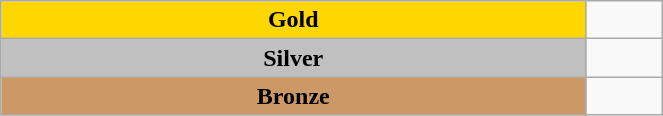<table class="wikitable" style=" text-align:center;" width="35%">
<tr>
<td bgcolor="gold"><strong>Gold</strong></td>
<td></td>
</tr>
<tr>
<td bgcolor="silver"><strong>Silver</strong></td>
<td></td>
</tr>
<tr>
<td bgcolor="CC9966"><strong>Bronze</strong></td>
<td></td>
</tr>
</table>
